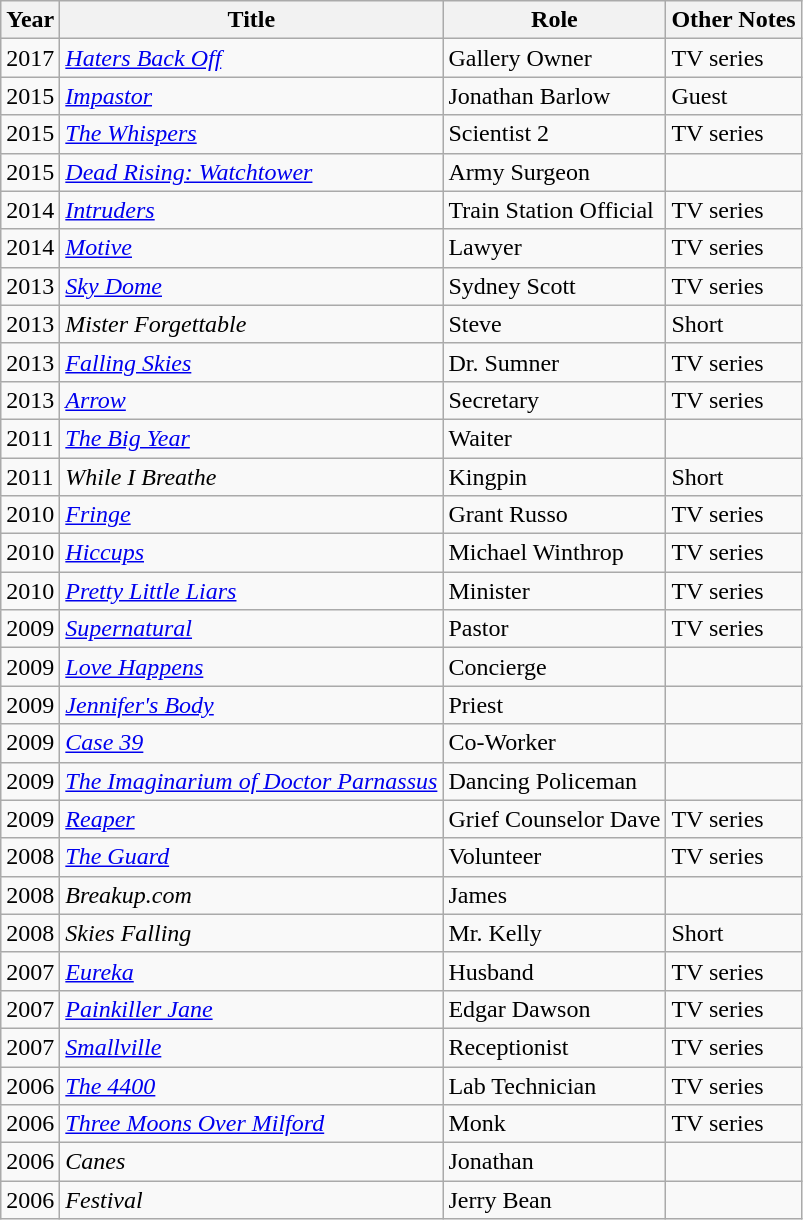<table class="wikitable">
<tr>
<th>Year</th>
<th>Title</th>
<th>Role</th>
<th>Other Notes</th>
</tr>
<tr>
<td>2017</td>
<td><em><a href='#'>Haters Back Off</a></em></td>
<td>Gallery Owner</td>
<td>TV series</td>
</tr>
<tr>
<td>2015</td>
<td><em><a href='#'>Impastor</a></em></td>
<td>Jonathan Barlow</td>
<td>Guest</td>
</tr>
<tr>
<td>2015</td>
<td><em><a href='#'>The Whispers</a></em></td>
<td>Scientist 2</td>
<td>TV series</td>
</tr>
<tr>
<td>2015</td>
<td><em><a href='#'>Dead Rising: Watchtower</a></em></td>
<td>Army Surgeon</td>
<td></td>
</tr>
<tr>
<td>2014</td>
<td><em><a href='#'>Intruders</a></em></td>
<td>Train Station Official</td>
<td>TV series</td>
</tr>
<tr>
<td>2014</td>
<td><em><a href='#'>Motive</a></em></td>
<td>Lawyer</td>
<td>TV series</td>
</tr>
<tr>
<td>2013</td>
<td><em><a href='#'>Sky Dome</a></em></td>
<td>Sydney Scott</td>
<td>TV series</td>
</tr>
<tr>
<td>2013</td>
<td><em>Mister Forgettable</em></td>
<td>Steve</td>
<td>Short</td>
</tr>
<tr>
<td>2013</td>
<td><em><a href='#'>Falling Skies</a></em></td>
<td>Dr. Sumner</td>
<td>TV series</td>
</tr>
<tr>
<td>2013</td>
<td><em><a href='#'>Arrow</a></em></td>
<td>Secretary</td>
<td>TV series</td>
</tr>
<tr>
<td>2011</td>
<td><em><a href='#'>The Big Year</a></em></td>
<td>Waiter</td>
<td></td>
</tr>
<tr>
<td>2011</td>
<td><em>While I Breathe</em></td>
<td>Kingpin</td>
<td>Short</td>
</tr>
<tr>
<td>2010</td>
<td><em><a href='#'>Fringe</a></em></td>
<td>Grant Russo</td>
<td>TV series</td>
</tr>
<tr>
<td>2010</td>
<td><em><a href='#'>Hiccups</a></em></td>
<td>Michael Winthrop</td>
<td>TV series</td>
</tr>
<tr>
<td>2010</td>
<td><em><a href='#'>Pretty Little Liars</a></em></td>
<td>Minister</td>
<td>TV series</td>
</tr>
<tr>
<td>2009</td>
<td><em><a href='#'>Supernatural</a></em></td>
<td>Pastor</td>
<td>TV series</td>
</tr>
<tr>
<td>2009</td>
<td><em><a href='#'>Love Happens</a></em></td>
<td>Concierge</td>
<td></td>
</tr>
<tr>
<td>2009</td>
<td><em><a href='#'>Jennifer's Body</a></em></td>
<td>Priest</td>
<td></td>
</tr>
<tr>
<td>2009</td>
<td><em><a href='#'>Case 39</a></em></td>
<td>Co-Worker</td>
<td></td>
</tr>
<tr>
<td>2009</td>
<td><em><a href='#'>The Imaginarium of Doctor Parnassus</a></em></td>
<td>Dancing Policeman</td>
<td></td>
</tr>
<tr>
<td>2009</td>
<td><em><a href='#'>Reaper</a></em></td>
<td>Grief Counselor Dave</td>
<td>TV series</td>
</tr>
<tr>
<td>2008</td>
<td><em><a href='#'>The Guard</a></em></td>
<td>Volunteer</td>
<td>TV series</td>
</tr>
<tr>
<td>2008</td>
<td><em>Breakup.com</em></td>
<td>James</td>
<td></td>
</tr>
<tr>
<td>2008</td>
<td><em>Skies Falling</em></td>
<td>Mr. Kelly</td>
<td>Short</td>
</tr>
<tr>
<td>2007</td>
<td><em><a href='#'>Eureka</a></em></td>
<td>Husband</td>
<td>TV series</td>
</tr>
<tr>
<td>2007</td>
<td><em><a href='#'>Painkiller Jane</a></em></td>
<td>Edgar Dawson</td>
<td>TV series</td>
</tr>
<tr>
<td>2007</td>
<td><em><a href='#'>Smallville</a></em></td>
<td>Receptionist</td>
<td>TV series</td>
</tr>
<tr>
<td>2006</td>
<td><em><a href='#'>The 4400</a></em></td>
<td>Lab Technician</td>
<td>TV series</td>
</tr>
<tr>
<td>2006</td>
<td><em><a href='#'>Three Moons Over Milford</a></em></td>
<td>Monk</td>
<td>TV series</td>
</tr>
<tr>
<td>2006</td>
<td><em>Canes</em></td>
<td>Jonathan</td>
<td></td>
</tr>
<tr>
<td>2006</td>
<td><em>Festival</em></td>
<td>Jerry Bean</td>
<td></td>
</tr>
</table>
